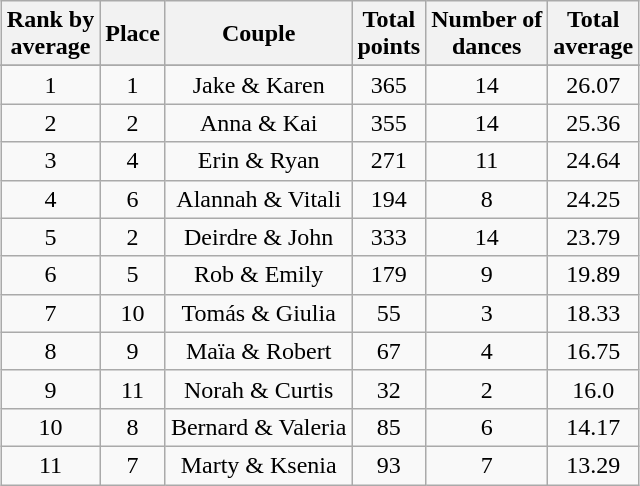<table class="wikitable sortable"  style="margin:auto; text-align:center; white-space:nowrap; width:30%;">
<tr>
<th>Rank by <br> average</th>
<th>Place</th>
<th>Couple</th>
<th>Total <br> points</th>
<th>Number of <br> dances</th>
<th>Total <br> average</th>
</tr>
<tr>
</tr>
<tr>
<td>1</td>
<td>1</td>
<td>Jake & Karen</td>
<td>365</td>
<td>14</td>
<td>26.07</td>
</tr>
<tr>
<td>2</td>
<td>2</td>
<td>Anna & Kai</td>
<td>355</td>
<td>14</td>
<td>25.36</td>
</tr>
<tr>
<td>3</td>
<td>4</td>
<td>Erin & Ryan</td>
<td>271</td>
<td>11</td>
<td>24.64</td>
</tr>
<tr>
<td>4</td>
<td>6</td>
<td>Alannah & Vitali</td>
<td>194</td>
<td>8</td>
<td>24.25</td>
</tr>
<tr>
<td>5</td>
<td>2</td>
<td>Deirdre & John</td>
<td>333</td>
<td>14</td>
<td>23.79</td>
</tr>
<tr>
<td>6</td>
<td>5</td>
<td>Rob & Emily</td>
<td>179</td>
<td>9</td>
<td>19.89</td>
</tr>
<tr>
<td>7</td>
<td>10</td>
<td>Tomás & Giulia</td>
<td>55</td>
<td>3</td>
<td>18.33</td>
</tr>
<tr>
<td>8</td>
<td>9</td>
<td>Maïa &  Robert</td>
<td>67</td>
<td>4</td>
<td>16.75</td>
</tr>
<tr>
<td>9</td>
<td>11</td>
<td>Norah & Curtis</td>
<td>32</td>
<td>2</td>
<td>16.0</td>
</tr>
<tr>
<td>10</td>
<td>8</td>
<td>Bernard & Valeria</td>
<td>85</td>
<td>6</td>
<td>14.17</td>
</tr>
<tr>
<td>11</td>
<td>7</td>
<td>Marty & Ksenia</td>
<td>93</td>
<td>7</td>
<td>13.29</td>
</tr>
</table>
